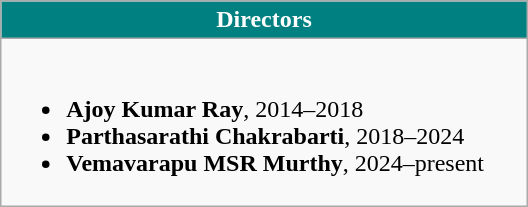<table class="wikitable floatright" style="width:22em;">
<tr>
<th style="white-space: nowrap; background:#008081; text-align:center;;color:white;padding:.2em;">Directors</th>
</tr>
<tr>
<td style="text-align: left;"><br><ul><li><strong>Ajoy Kumar Ray</strong>, 2014–2018</li><li><strong>Parthasarathi Chakrabarti</strong>, 2018–2024</li><li><strong>Vemavarapu MSR Murthy</strong>, 2024–present</li></ul></td>
</tr>
</table>
